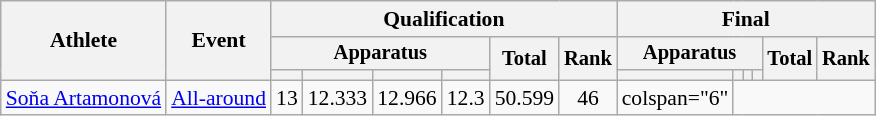<table class="wikitable" style="font-size:90%">
<tr>
<th rowspan=3>Athlete</th>
<th rowspan=3>Event</th>
<th colspan=6>Qualification</th>
<th colspan=6>Final</th>
</tr>
<tr style=font-size:95%>
<th colspan=4>Apparatus</th>
<th rowspan=2>Total</th>
<th rowspan=2>Rank</th>
<th colspan=4>Apparatus</th>
<th rowspan=2>Total</th>
<th rowspan=2>Rank</th>
</tr>
<tr style=font-size:95%>
<th></th>
<th></th>
<th></th>
<th></th>
<th></th>
<th></th>
<th></th>
<th></th>
</tr>
<tr align=center>
<td align=left><a href='#'>Soňa Artamonová</a></td>
<td align=left><a href='#'>All-around</a></td>
<td>13</td>
<td>12.333</td>
<td>12.966</td>
<td>12.3</td>
<td>50.599</td>
<td>46</td>
<td>colspan="6" </td>
</tr>
</table>
